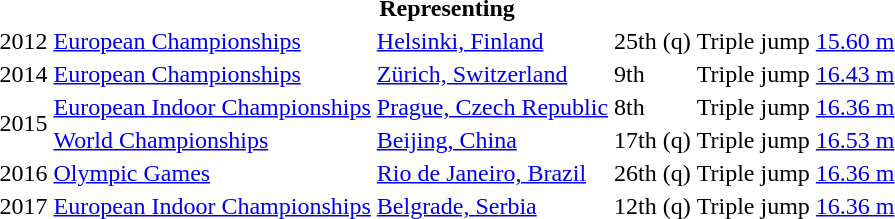<table>
<tr>
<th colspan="6">Representing </th>
</tr>
<tr>
<td>2012</td>
<td><a href='#'>European Championships</a></td>
<td><a href='#'>Helsinki, Finland</a></td>
<td>25th (q)</td>
<td>Triple jump</td>
<td><a href='#'>15.60 m</a></td>
</tr>
<tr>
<td>2014</td>
<td><a href='#'>European Championships</a></td>
<td><a href='#'>Zürich, Switzerland</a></td>
<td>9th</td>
<td>Triple jump</td>
<td><a href='#'>16.43 m</a></td>
</tr>
<tr>
<td rowspan=2>2015</td>
<td><a href='#'>European Indoor Championships</a></td>
<td><a href='#'>Prague, Czech Republic</a></td>
<td>8th</td>
<td>Triple jump</td>
<td><a href='#'>16.36 m</a></td>
</tr>
<tr>
<td><a href='#'>World Championships</a></td>
<td><a href='#'>Beijing, China</a></td>
<td>17th (q)</td>
<td>Triple jump</td>
<td><a href='#'>16.53 m</a></td>
</tr>
<tr>
<td>2016</td>
<td><a href='#'>Olympic Games</a></td>
<td><a href='#'>Rio de Janeiro, Brazil</a></td>
<td>26th (q)</td>
<td>Triple jump</td>
<td><a href='#'>16.36 m</a></td>
</tr>
<tr>
<td>2017</td>
<td><a href='#'>European Indoor Championships</a></td>
<td><a href='#'>Belgrade, Serbia</a></td>
<td>12th (q)</td>
<td>Triple jump</td>
<td><a href='#'>16.36 m</a></td>
</tr>
</table>
